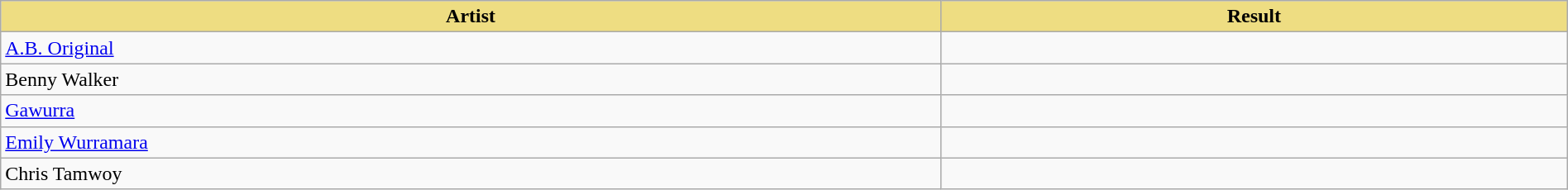<table class="wikitable" width=100%>
<tr>
<th style="width:15%;background:#EEDD82;">Artist</th>
<th style="width:10%;background:#EEDD82;">Result</th>
</tr>
<tr>
<td><a href='#'>A.B. Original</a></td>
<td></td>
</tr>
<tr>
<td>Benny Walker</td>
<td></td>
</tr>
<tr>
<td><a href='#'>Gawurra</a></td>
<td></td>
</tr>
<tr>
<td><a href='#'>Emily Wurramara</a></td>
<td></td>
</tr>
<tr>
<td>Chris Tamwoy</td>
<td></td>
</tr>
</table>
